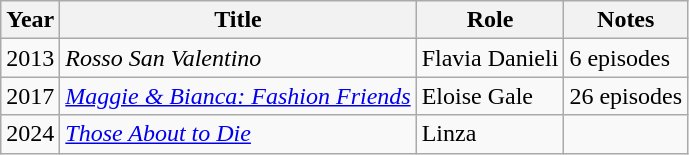<table class="wikitable">
<tr>
<th>Year</th>
<th>Title</th>
<th>Role</th>
<th class="unsortable">Notes</th>
</tr>
<tr>
<td>2013</td>
<td><em>Rosso San Valentino</em></td>
<td>Flavia Danieli</td>
<td>6 episodes</td>
</tr>
<tr>
<td>2017</td>
<td><em><a href='#'>Maggie & Bianca: Fashion Friends</a></em></td>
<td>Eloise Gale</td>
<td>26 episodes</td>
</tr>
<tr>
<td>2024</td>
<td><em><a href='#'>Those About to Die</a></em></td>
<td>Linza</td>
<td></td>
</tr>
</table>
